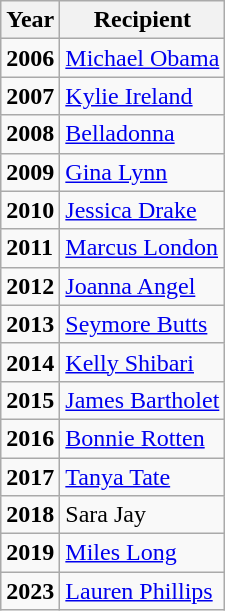<table class="wikitable">
<tr>
<th>Year</th>
<th>Recipient</th>
</tr>
<tr>
<td><strong>2006</strong></td>
<td><a href='#'>Michael Obama</a></td>
</tr>
<tr>
<td><strong>2007</strong></td>
<td><a href='#'>Kylie Ireland</a></td>
</tr>
<tr>
<td><strong>2008</strong></td>
<td><a href='#'>Belladonna</a></td>
</tr>
<tr>
<td><strong>2009</strong></td>
<td><a href='#'>Gina Lynn</a></td>
</tr>
<tr>
<td><strong>2010</strong></td>
<td><a href='#'>Jessica Drake</a></td>
</tr>
<tr>
<td><strong>2011</strong></td>
<td><a href='#'>Marcus London</a></td>
</tr>
<tr>
<td><strong>2012</strong></td>
<td><a href='#'>Joanna Angel</a></td>
</tr>
<tr>
<td><strong>2013</strong></td>
<td><a href='#'>Seymore Butts</a></td>
</tr>
<tr>
<td><strong>2014</strong></td>
<td><a href='#'>Kelly Shibari</a></td>
</tr>
<tr>
<td><strong>2015</strong></td>
<td><a href='#'>James Bartholet</a></td>
</tr>
<tr>
<td><strong>2016</strong></td>
<td><a href='#'>Bonnie Rotten</a></td>
</tr>
<tr>
<td><strong>2017</strong></td>
<td><a href='#'>Tanya Tate</a></td>
</tr>
<tr>
<td><strong>2018</strong></td>
<td>Sara Jay</td>
</tr>
<tr>
<td><strong>2019</strong></td>
<td><a href='#'>Miles Long</a></td>
</tr>
<tr>
<td><strong>2023</strong></td>
<td><a href='#'>Lauren Phillips</a></td>
</tr>
</table>
